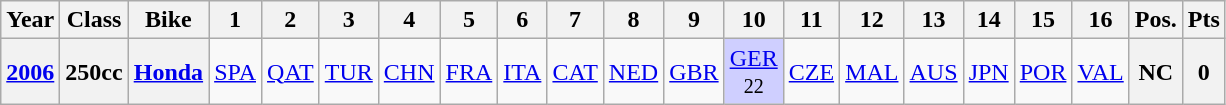<table class="wikitable" style="text-align:center">
<tr>
<th>Year</th>
<th>Class</th>
<th>Bike</th>
<th>1</th>
<th>2</th>
<th>3</th>
<th>4</th>
<th>5</th>
<th>6</th>
<th>7</th>
<th>8</th>
<th>9</th>
<th>10</th>
<th>11</th>
<th>12</th>
<th>13</th>
<th>14</th>
<th>15</th>
<th>16</th>
<th>Pos.</th>
<th>Pts</th>
</tr>
<tr>
<th><a href='#'>2006</a></th>
<th>250cc</th>
<th><a href='#'>Honda</a></th>
<td><a href='#'>SPA</a></td>
<td><a href='#'>QAT</a></td>
<td><a href='#'>TUR</a></td>
<td><a href='#'>CHN</a></td>
<td><a href='#'>FRA</a></td>
<td><a href='#'>ITA</a></td>
<td><a href='#'>CAT</a></td>
<td><a href='#'>NED</a></td>
<td><a href='#'>GBR</a></td>
<td style="background:#CFCFFF;"><a href='#'>GER</a><br><small>22</small></td>
<td><a href='#'>CZE</a></td>
<td><a href='#'>MAL</a></td>
<td><a href='#'>AUS</a></td>
<td><a href='#'>JPN</a></td>
<td><a href='#'>POR</a></td>
<td><a href='#'>VAL</a></td>
<th>NC</th>
<th>0</th>
</tr>
</table>
